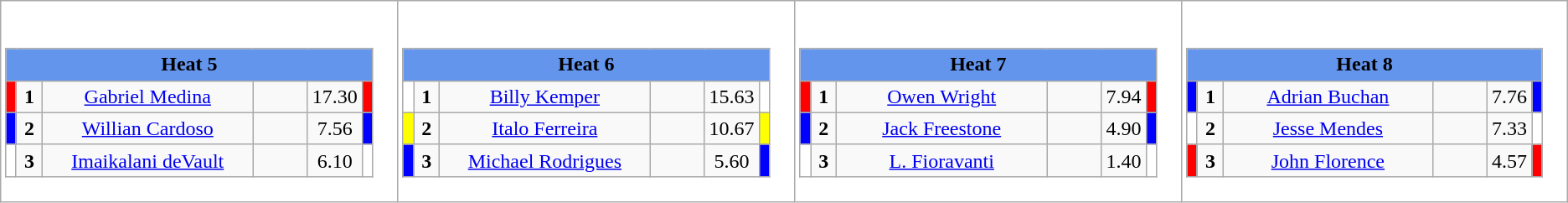<table class="wikitable" style="background:#fff;">
<tr>
<td><div><br><table class="wikitable">
<tr>
<td colspan="6"  style="text-align:center; background:#6495ed;"><strong>Heat 5</strong></td>
</tr>
<tr>
<td style="width:01px; background: #f00;"></td>
<td style="width:14px; text-align:center;"><strong>1</strong></td>
<td style="width:170px; text-align:center;"><a href='#'>Gabriel Medina</a></td>
<td style="width:40px; text-align:center;"></td>
<td style="width:20px; text-align:center;">17.30</td>
<td style="width:01px; background: #f00;"></td>
</tr>
<tr>
<td style="width:01px; background: #00f;"></td>
<td style="width:14px; text-align:center;"><strong>2</strong></td>
<td style="width:170px; text-align:center;"><a href='#'>Willian Cardoso</a></td>
<td style="width:40px; text-align:center;"></td>
<td style="width:20px; text-align:center;">7.56</td>
<td style="width:01px; background: #00f;"></td>
</tr>
<tr>
<td style="width:01px; background: #fff;"></td>
<td style="width:14px; text-align:center;"><strong>3</strong></td>
<td style="width:170px; text-align:center;"><a href='#'>Imaikalani deVault</a></td>
<td style="width:40px; text-align:center;"></td>
<td style="width:20px; text-align:center;">6.10</td>
<td style="width:01px; background: #fff;"></td>
</tr>
</table>
</div></td>
<td><div><br><table class="wikitable">
<tr>
<td colspan="6"  style="text-align:center; background:#6495ed;"><strong>Heat 6</strong></td>
</tr>
<tr>
<td style="width:01px; background: #fff;"></td>
<td style="width:14px; text-align:center;"><strong>1</strong></td>
<td style="width:170px; text-align:center;"><a href='#'>Billy Kemper</a></td>
<td style="width:40px; text-align:center;"></td>
<td style="width:20px; text-align:center;">15.63</td>
<td style="width:01px; background: #fff;"></td>
</tr>
<tr>
<td style="width:01px; background: #ff0;"></td>
<td style="width:14px; text-align:center;"><strong>2</strong></td>
<td style="width:170px; text-align:center;"><a href='#'>Italo Ferreira</a></td>
<td style="width:40px; text-align:center;"></td>
<td style="width:20px; text-align:center;">10.67</td>
<td style="width:01px; background: #ff0;"></td>
</tr>
<tr>
<td style="width:01px; background: #00f;"></td>
<td style="width:14px; text-align:center;"><strong>3</strong></td>
<td style="width:170px; text-align:center;"><a href='#'>Michael Rodrigues</a></td>
<td style="width:40px; text-align:center;"></td>
<td style="width:20px; text-align:center;">5.60</td>
<td style="width:01px; background: #00f;"></td>
</tr>
</table>
</div></td>
<td><div><br><table class="wikitable">
<tr>
<td colspan="6"  style="text-align:center; background:#6495ed;"><strong>Heat 7</strong></td>
</tr>
<tr>
<td style="width:01px; background: #f00;"></td>
<td style="width:14px; text-align:center;"><strong>1</strong></td>
<td style="width:170px; text-align:center;"><a href='#'>Owen Wright</a></td>
<td style="width:40px; text-align:center;"></td>
<td style="width:20px; text-align:center;">7.94</td>
<td style="width:01px; background: #f00;"></td>
</tr>
<tr>
<td style="width:01px; background: #00f;"></td>
<td style="width:14px; text-align:center;"><strong>2</strong></td>
<td style="width:170px; text-align:center;"><a href='#'>Jack Freestone</a></td>
<td style="width:40px; text-align:center;"></td>
<td style="width:20px; text-align:center;">4.90</td>
<td style="width:01px; background: #00f;"></td>
</tr>
<tr>
<td style="width:01px; background: #fff;"></td>
<td style="width:14px; text-align:center;"><strong>3</strong></td>
<td style="width:170px; text-align:center;"><a href='#'>L. Fioravanti</a></td>
<td style="width:40px; text-align:center;"></td>
<td style="width:20px; text-align:center;">1.40</td>
<td style="width:01px; background: #fff;"></td>
</tr>
</table>
</div></td>
<td><div><br><table class="wikitable">
<tr>
<td colspan="6"  style="text-align:center; background:#6495ed;"><strong>Heat 8</strong></td>
</tr>
<tr>
<td style="width:01px; background: #00f;"></td>
<td style="width:14px; text-align:center;"><strong>1</strong></td>
<td style="width:170px; text-align:center;"><a href='#'>Adrian Buchan</a></td>
<td style="width:40px; text-align:center;"></td>
<td style="width:20px; text-align:center;">7.76</td>
<td style="width:01px; background: #00f;"></td>
</tr>
<tr>
<td style="width:01px; background: #fff;"></td>
<td style="width:14px; text-align:center;"><strong>2</strong></td>
<td style="width:170px; text-align:center;"><a href='#'>Jesse Mendes</a></td>
<td style="width:40px; text-align:center;"></td>
<td style="width:20px; text-align:center;">7.33</td>
<td style="width:01px; background: #fff;"></td>
</tr>
<tr>
<td style="width:01px; background: #f00;"></td>
<td style="width:14px; text-align:center;"><strong>3</strong></td>
<td style="width:170px; text-align:center;"><a href='#'>John Florence</a></td>
<td style="width:40px; text-align:center;"></td>
<td style="width:20px; text-align:center;">4.57</td>
<td style="width:01px; background: #f00;"></td>
</tr>
</table>
</div></td>
</tr>
</table>
